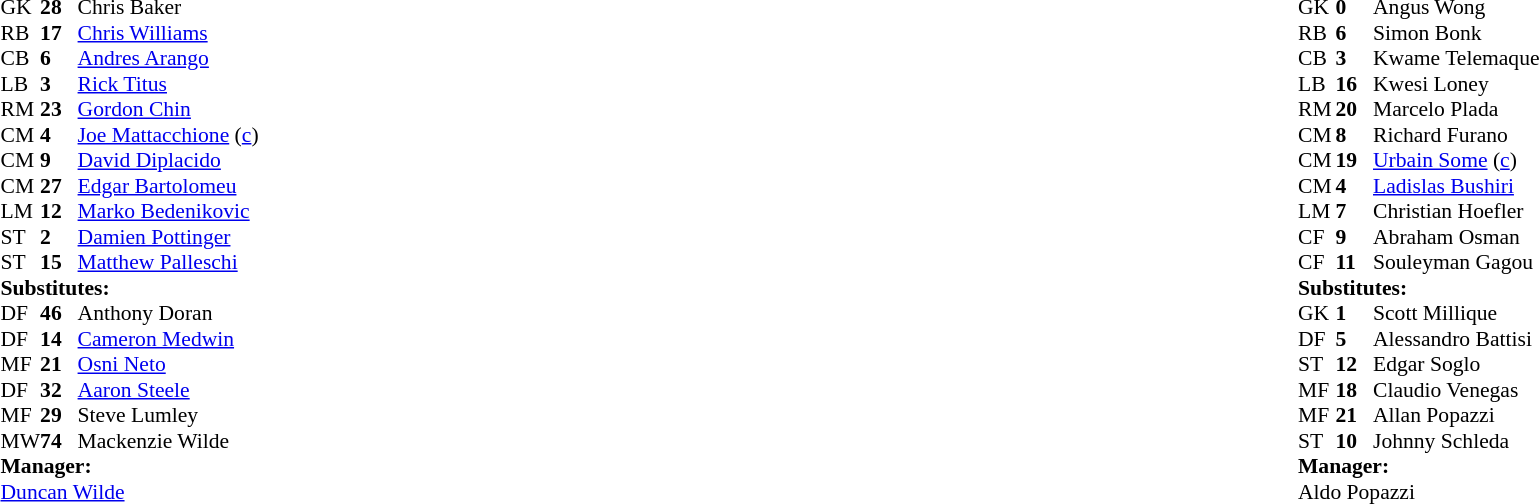<table style="width:100%;">
<tr>
<td style="vertical-align:top; width:50%;"><br><table style="font-size: 90%" cellspacing="0" cellpadding="0">
<tr>
<th width="25"></th>
<th width="25"></th>
</tr>
<tr>
<td>GK</td>
<td><strong>28</strong></td>
<td> Chris Baker</td>
<td></td>
<td></td>
</tr>
<tr>
<td>RB</td>
<td><strong>17</strong></td>
<td> <a href='#'>Chris Williams</a></td>
</tr>
<tr>
<td>CB</td>
<td><strong>6</strong></td>
<td> <a href='#'>Andres Arango</a></td>
</tr>
<tr>
<td>LB</td>
<td><strong>3</strong></td>
<td> <a href='#'>Rick Titus</a></td>
</tr>
<tr>
<td>RM</td>
<td><strong>23</strong></td>
<td> <a href='#'>Gordon Chin</a></td>
<td></td>
<td></td>
</tr>
<tr>
<td>CM</td>
<td><strong>4</strong></td>
<td> <a href='#'>Joe Mattacchione</a> (<a href='#'>c</a>)</td>
<td></td>
<td></td>
</tr>
<tr>
<td>CM</td>
<td><strong>9</strong></td>
<td> <a href='#'>David Diplacido</a></td>
</tr>
<tr>
<td>CM</td>
<td><strong>27</strong></td>
<td> <a href='#'>Edgar Bartolomeu</a></td>
<td></td>
<td></td>
</tr>
<tr>
<td>LM</td>
<td><strong>12</strong></td>
<td> <a href='#'>Marko Bedenikovic</a></td>
<td></td>
<td></td>
</tr>
<tr>
<td>ST</td>
<td><strong>2</strong></td>
<td> <a href='#'>Damien Pottinger</a></td>
<td></td>
<td></td>
</tr>
<tr>
<td>ST</td>
<td><strong>15</strong></td>
<td> <a href='#'>Matthew Palleschi</a></td>
<td></td>
<td></td>
</tr>
<tr>
<td colspan=3><strong>Substitutes:</strong></td>
</tr>
<tr>
<td>DF</td>
<td><strong>46</strong></td>
<td> Anthony Doran</td>
<td></td>
<td></td>
</tr>
<tr>
<td>DF</td>
<td><strong>14</strong></td>
<td> <a href='#'>Cameron Medwin</a></td>
<td></td>
<td></td>
</tr>
<tr>
<td>MF</td>
<td><strong>21</strong></td>
<td> <a href='#'>Osni Neto</a></td>
<td></td>
<td></td>
</tr>
<tr>
<td>DF</td>
<td><strong>32</strong></td>
<td> <a href='#'>Aaron Steele</a></td>
<td></td>
<td></td>
</tr>
<tr>
<td>MF</td>
<td><strong>29</strong></td>
<td> Steve Lumley</td>
<td></td>
<td></td>
</tr>
<tr>
<td>MW</td>
<td><strong>74</strong></td>
<td> Mackenzie Wilde</td>
<td></td>
<td></td>
</tr>
<tr>
<td colspan=3><strong>Manager:</strong></td>
</tr>
<tr>
<td colspan=4> <a href='#'>Duncan Wilde</a></td>
</tr>
</table>
</td>
<td valign="top"></td>
<td style="vertical-align:top; width:50%;"><br><table cellspacing="0" cellpadding="0" style="font-size:90%; margin:auto;">
<tr>
<th width=25></th>
<th width=25></th>
</tr>
<tr>
<td>GK</td>
<td><strong>0</strong></td>
<td> Angus Wong</td>
<td></td>
<td></td>
</tr>
<tr>
<td>RB</td>
<td><strong>6</strong></td>
<td> Simon Bonk</td>
</tr>
<tr>
<td>CB</td>
<td><strong>3</strong></td>
<td> Kwame Telemaque</td>
</tr>
<tr>
<td>LB</td>
<td><strong>16</strong></td>
<td> Kwesi Loney</td>
</tr>
<tr>
<td>RM</td>
<td><strong>20</strong></td>
<td> Marcelo Plada</td>
<td></td>
<td></td>
</tr>
<tr>
<td>CM</td>
<td><strong>8</strong></td>
<td> Richard Furano</td>
<td></td>
<td></td>
</tr>
<tr>
<td>CM</td>
<td><strong>19</strong></td>
<td> <a href='#'>Urbain Some</a> (<a href='#'>c</a>)</td>
</tr>
<tr>
<td>CM</td>
<td><strong>4</strong></td>
<td> <a href='#'>Ladislas Bushiri</a></td>
<td></td>
<td></td>
</tr>
<tr>
<td>LM</td>
<td><strong>7</strong></td>
<td> Christian Hoefler</td>
<td></td>
<td></td>
</tr>
<tr>
<td>CF</td>
<td><strong>9</strong></td>
<td> Abraham Osman</td>
<td></td>
<td></td>
</tr>
<tr>
<td>CF</td>
<td><strong>11</strong></td>
<td> Souleyman Gagou</td>
<td></td>
<td></td>
</tr>
<tr>
<td colspan=3><strong>Substitutes:</strong></td>
</tr>
<tr>
<td>GK</td>
<td><strong>1</strong></td>
<td> Scott Millique</td>
<td></td>
<td></td>
</tr>
<tr>
<td>DF</td>
<td><strong>5</strong></td>
<td> Alessandro Battisi</td>
<td></td>
<td></td>
</tr>
<tr>
<td>ST</td>
<td><strong>12</strong></td>
<td> Edgar Soglo</td>
<td></td>
<td></td>
</tr>
<tr>
<td>MF</td>
<td><strong>18</strong></td>
<td>  Claudio Venegas</td>
<td></td>
<td></td>
</tr>
<tr>
<td>MF</td>
<td><strong>21</strong></td>
<td> Allan Popazzi</td>
<td></td>
<td></td>
</tr>
<tr>
<td>ST</td>
<td><strong>10</strong></td>
<td> Johnny Schleda</td>
<td></td>
<td></td>
</tr>
<tr>
<td colspan=3><strong>Manager:</strong></td>
</tr>
<tr>
<td colspan=4> Aldo Popazzi</td>
</tr>
</table>
</td>
</tr>
</table>
